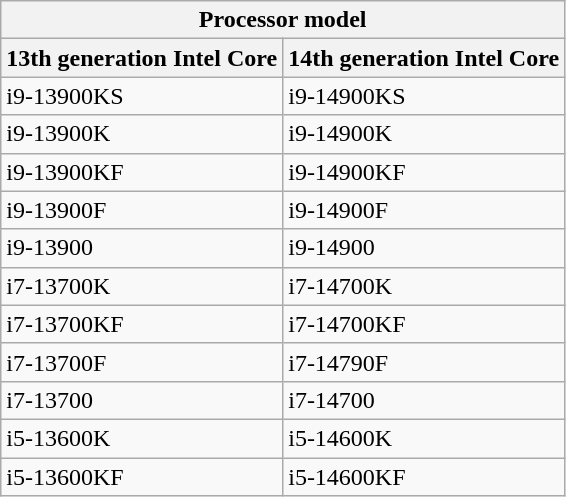<table class="wikitable">
<tr>
<th colspan="2">Processor model</th>
</tr>
<tr>
<th>13th generation Intel Core</th>
<th>14th generation Intel Core</th>
</tr>
<tr>
<td>i9-13900KS</td>
<td>i9-14900KS</td>
</tr>
<tr>
<td>i9-13900K</td>
<td>i9-14900K</td>
</tr>
<tr>
<td>i9-13900KF</td>
<td>i9-14900KF</td>
</tr>
<tr>
<td>i9-13900F</td>
<td>i9-14900F</td>
</tr>
<tr>
<td>i9-13900</td>
<td>i9-14900</td>
</tr>
<tr>
<td>i7-13700K</td>
<td>i7-14700K</td>
</tr>
<tr>
<td>i7-13700KF</td>
<td>i7-14700KF</td>
</tr>
<tr>
<td>i7-13700F</td>
<td>i7-14790F</td>
</tr>
<tr>
<td>i7-13700</td>
<td>i7-14700</td>
</tr>
<tr>
<td>i5-13600K</td>
<td>i5-14600K</td>
</tr>
<tr>
<td>i5-13600KF</td>
<td>i5-14600KF</td>
</tr>
</table>
